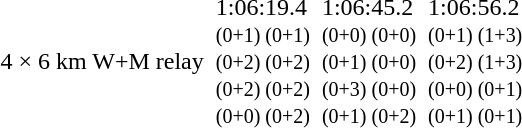<table>
<tr>
<td>4 × 6 km W+M relay<br><em></em></td>
<td></td>
<td>1:06:19.4<br><small>(0+1) (0+1)<br>(0+2) (0+2)<br>(0+2) (0+2)<br>(0+0) (0+2)</small></td>
<td></td>
<td>1:06:45.2<br><small>(0+0) (0+0)<br>(0+1) (0+0)<br>(0+3) (0+0)<br>(0+1) (0+2)</small></td>
<td></td>
<td>1:06:56.2<br><small>(0+1) (1+3)<br>(0+2) (1+3)<br>(0+0) (0+1)<br>(0+1) (0+1)</small></td>
</tr>
</table>
